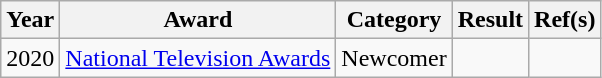<table class="wikitable sortable">
<tr>
<th>Year</th>
<th>Award</th>
<th>Category</th>
<th>Result</th>
<th>Ref(s)</th>
</tr>
<tr>
<td>2020</td>
<td><a href='#'>National Television Awards</a></td>
<td>Newcomer</td>
<td></td>
<td></td>
</tr>
</table>
